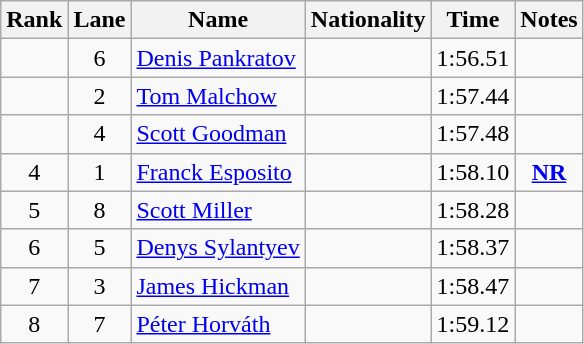<table class="wikitable sortable" style="text-align:center">
<tr>
<th>Rank</th>
<th>Lane</th>
<th>Name</th>
<th>Nationality</th>
<th>Time</th>
<th>Notes</th>
</tr>
<tr>
<td></td>
<td>6</td>
<td align=left><a href='#'>Denis Pankratov</a></td>
<td align=left></td>
<td>1:56.51</td>
<td></td>
</tr>
<tr>
<td></td>
<td>2</td>
<td align=left><a href='#'>Tom Malchow</a></td>
<td align=left></td>
<td>1:57.44</td>
<td></td>
</tr>
<tr>
<td></td>
<td>4</td>
<td align=left><a href='#'>Scott Goodman</a></td>
<td align=left></td>
<td>1:57.48</td>
<td></td>
</tr>
<tr>
<td>4</td>
<td>1</td>
<td align=left><a href='#'>Franck Esposito</a></td>
<td align=left></td>
<td>1:58.10</td>
<td><strong><a href='#'>NR</a></strong></td>
</tr>
<tr>
<td>5</td>
<td>8</td>
<td align=left><a href='#'>Scott Miller</a></td>
<td align=left></td>
<td>1:58.28</td>
<td></td>
</tr>
<tr>
<td>6</td>
<td>5</td>
<td align=left><a href='#'>Denys Sylantyev</a></td>
<td align=left></td>
<td>1:58.37</td>
<td></td>
</tr>
<tr>
<td>7</td>
<td>3</td>
<td align=left><a href='#'>James Hickman</a></td>
<td align=left></td>
<td>1:58.47</td>
<td></td>
</tr>
<tr>
<td>8</td>
<td>7</td>
<td align=left><a href='#'>Péter Horváth</a></td>
<td align=left></td>
<td>1:59.12</td>
<td></td>
</tr>
</table>
